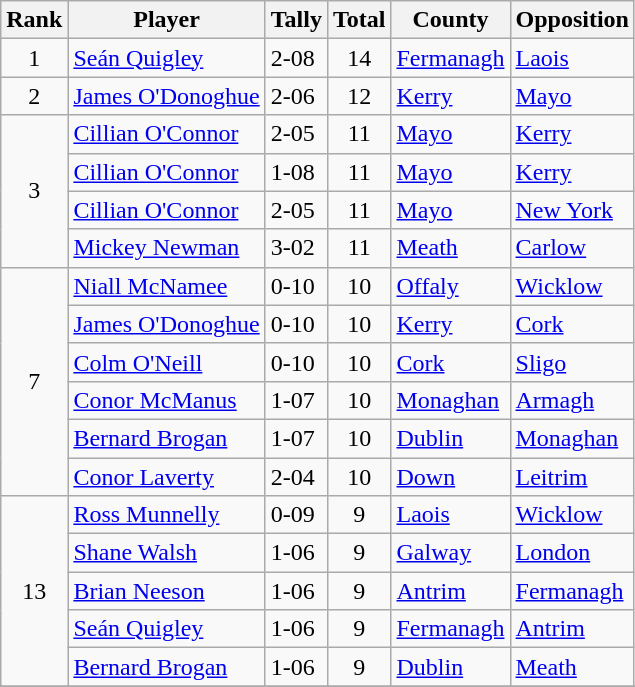<table class="wikitable sortable">
<tr>
<th>Rank</th>
<th>Player</th>
<th class="unsortable">Tally</th>
<th>Total</th>
<th>County</th>
<th>Opposition</th>
</tr>
<tr>
<td rowspan=1 align=center>1</td>
<td><a href='#'>Seán Quigley</a></td>
<td>2-08</td>
<td align=center>14</td>
<td><a href='#'>Fermanagh</a></td>
<td><a href='#'>Laois</a></td>
</tr>
<tr>
<td rowspan=1 align=center>2</td>
<td><a href='#'>James O'Donoghue</a></td>
<td>2-06</td>
<td align=center>12</td>
<td><a href='#'>Kerry</a></td>
<td><a href='#'>Mayo</a></td>
</tr>
<tr>
<td rowspan=4 align=center>3</td>
<td><a href='#'>Cillian O'Connor</a></td>
<td>2-05</td>
<td align=center>11</td>
<td><a href='#'>Mayo</a></td>
<td><a href='#'>Kerry</a></td>
</tr>
<tr>
<td><a href='#'>Cillian O'Connor</a></td>
<td>1-08</td>
<td align=center>11</td>
<td><a href='#'>Mayo</a></td>
<td><a href='#'>Kerry</a></td>
</tr>
<tr>
<td><a href='#'>Cillian O'Connor</a></td>
<td>2-05</td>
<td align=center>11</td>
<td><a href='#'>Mayo</a></td>
<td><a href='#'>New York</a></td>
</tr>
<tr>
<td><a href='#'>Mickey Newman</a></td>
<td>3-02</td>
<td align=center>11</td>
<td><a href='#'>Meath</a></td>
<td><a href='#'>Carlow</a></td>
</tr>
<tr>
<td rowspan=6 align=center>7</td>
<td><a href='#'>Niall McNamee</a></td>
<td>0-10</td>
<td align=center>10</td>
<td><a href='#'>Offaly</a></td>
<td><a href='#'>Wicklow</a></td>
</tr>
<tr>
<td><a href='#'>James O'Donoghue</a></td>
<td>0-10</td>
<td align=center>10</td>
<td><a href='#'>Kerry</a></td>
<td><a href='#'>Cork</a></td>
</tr>
<tr>
<td><a href='#'>Colm O'Neill</a></td>
<td>0-10</td>
<td align=center>10</td>
<td><a href='#'>Cork</a></td>
<td><a href='#'>Sligo</a></td>
</tr>
<tr>
<td><a href='#'>Conor McManus</a></td>
<td>1-07</td>
<td align=center>10</td>
<td><a href='#'>Monaghan</a></td>
<td><a href='#'>Armagh</a></td>
</tr>
<tr>
<td><a href='#'>Bernard Brogan</a></td>
<td>1-07</td>
<td align=center>10</td>
<td><a href='#'>Dublin</a></td>
<td><a href='#'>Monaghan</a></td>
</tr>
<tr>
<td><a href='#'>Conor Laverty</a></td>
<td>2-04</td>
<td align=center>10</td>
<td><a href='#'>Down</a></td>
<td><a href='#'>Leitrim</a></td>
</tr>
<tr>
<td rowspan=5 align=center>13</td>
<td><a href='#'>Ross Munnelly</a></td>
<td>0-09</td>
<td align=center>9</td>
<td><a href='#'>Laois</a></td>
<td><a href='#'>Wicklow</a></td>
</tr>
<tr>
<td><a href='#'>Shane Walsh</a></td>
<td>1-06</td>
<td align=center>9</td>
<td><a href='#'>Galway</a></td>
<td><a href='#'>London</a></td>
</tr>
<tr>
<td><a href='#'>Brian Neeson</a></td>
<td>1-06</td>
<td align=center>9</td>
<td><a href='#'>Antrim</a></td>
<td><a href='#'>Fermanagh</a></td>
</tr>
<tr>
<td><a href='#'>Seán Quigley</a></td>
<td>1-06</td>
<td align=center>9</td>
<td><a href='#'>Fermanagh</a></td>
<td><a href='#'>Antrim</a></td>
</tr>
<tr>
<td><a href='#'>Bernard Brogan</a></td>
<td>1-06</td>
<td align=center>9</td>
<td><a href='#'>Dublin</a></td>
<td><a href='#'>Meath</a></td>
</tr>
<tr>
</tr>
</table>
